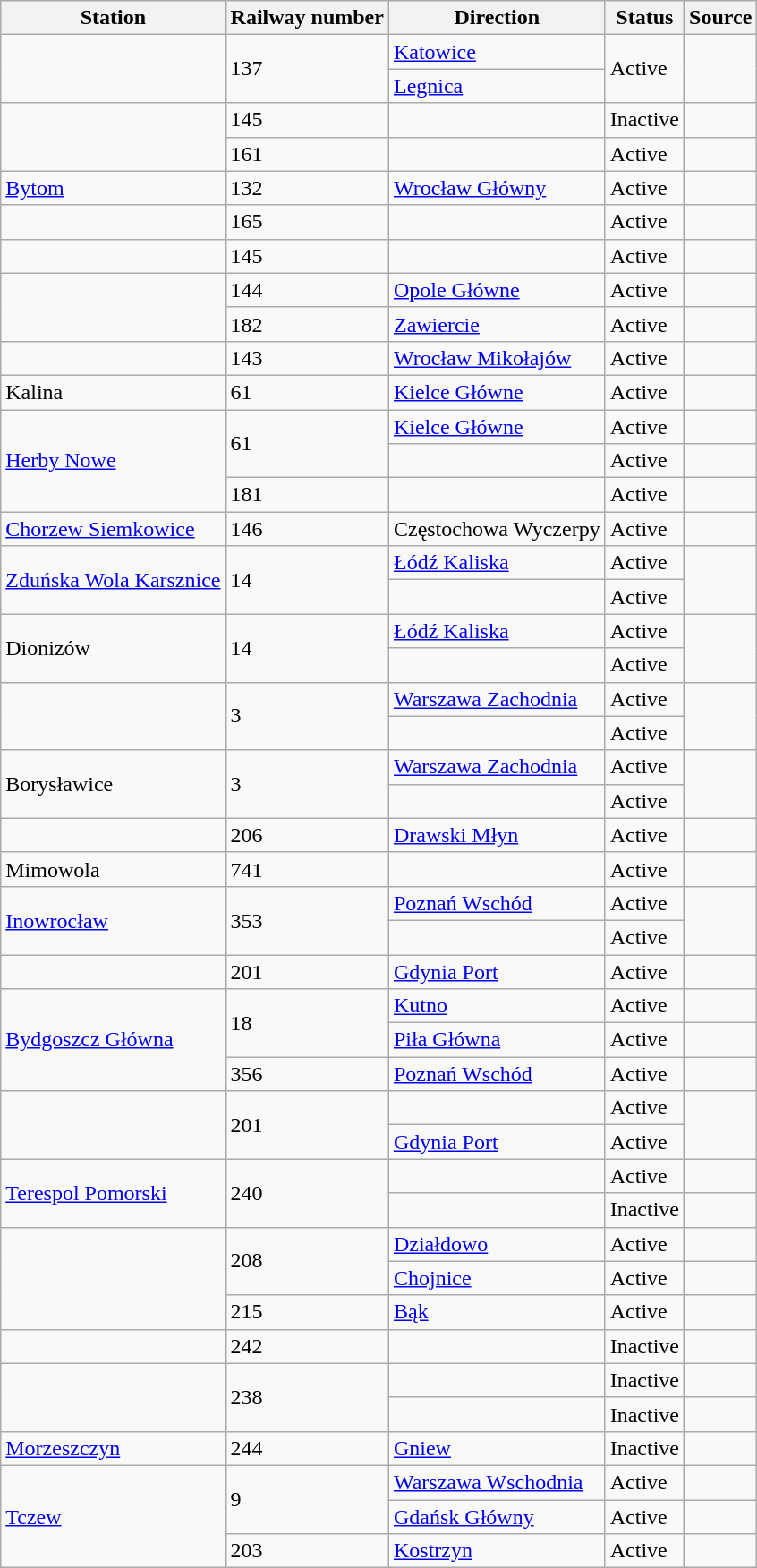<table class="wikitable">
<tr>
<th>Station</th>
<th>Railway number</th>
<th>Direction</th>
<th>Status</th>
<th>Source</th>
</tr>
<tr>
<td rowspan="2"></td>
<td rowspan="2">137</td>
<td><a href='#'>Katowice</a></td>
<td rowspan="2">Active</td>
<td rowspan="2"></td>
</tr>
<tr>
<td><a href='#'>Legnica</a></td>
</tr>
<tr>
<td rowspan="2"></td>
<td>145</td>
<td></td>
<td>Inactive</td>
<td></td>
</tr>
<tr>
<td>161</td>
<td></td>
<td>Active</td>
<td></td>
</tr>
<tr>
<td><a href='#'>Bytom</a></td>
<td>132</td>
<td><a href='#'>Wrocław Główny</a></td>
<td>Active</td>
<td></td>
</tr>
<tr>
<td></td>
<td>165</td>
<td></td>
<td>Active</td>
<td></td>
</tr>
<tr>
<td></td>
<td>145</td>
<td></td>
<td>Active</td>
<td></td>
</tr>
<tr>
<td rowspan="2"></td>
<td>144</td>
<td><a href='#'>Opole Główne</a></td>
<td>Active</td>
<td></td>
</tr>
<tr>
<td>182</td>
<td><a href='#'>Zawiercie</a></td>
<td>Active</td>
<td></td>
</tr>
<tr>
<td></td>
<td>143</td>
<td><a href='#'>Wrocław Mikołajów</a></td>
<td>Active</td>
<td></td>
</tr>
<tr>
<td>Kalina</td>
<td>61</td>
<td><a href='#'>Kielce Główne</a></td>
<td>Active</td>
<td></td>
</tr>
<tr>
<td rowspan="3"><a href='#'>Herby Nowe</a></td>
<td rowspan="2">61</td>
<td><a href='#'>Kielce Główne</a></td>
<td>Active</td>
<td></td>
</tr>
<tr>
<td></td>
<td>Active</td>
<td></td>
</tr>
<tr>
<td>181</td>
<td></td>
<td>Active</td>
<td></td>
</tr>
<tr>
<td><a href='#'>Chorzew Siemkowice</a></td>
<td>146</td>
<td>Częstochowa Wyczerpy</td>
<td>Active</td>
<td></td>
</tr>
<tr>
<td rowspan="2"><a href='#'>Zduńska Wola Karsznice</a></td>
<td rowspan="2">14</td>
<td><a href='#'>Łódź Kaliska</a></td>
<td>Active</td>
<td rowspan="2"></td>
</tr>
<tr>
<td></td>
<td>Active</td>
</tr>
<tr>
<td rowspan="2">Dionizów</td>
<td rowspan="2">14</td>
<td><a href='#'>Łódź Kaliska</a></td>
<td>Active</td>
<td rowspan="2"></td>
</tr>
<tr>
<td></td>
<td>Active</td>
</tr>
<tr>
<td rowspan="2"></td>
<td rowspan="2">3</td>
<td><a href='#'>Warszawa Zachodnia</a></td>
<td>Active</td>
<td rowspan="2"></td>
</tr>
<tr>
<td></td>
<td>Active</td>
</tr>
<tr>
<td rowspan="2">Borysławice</td>
<td rowspan="2">3</td>
<td><a href='#'>Warszawa Zachodnia</a></td>
<td>Active</td>
<td rowspan="2"></td>
</tr>
<tr>
<td></td>
<td>Active</td>
</tr>
<tr>
<td></td>
<td>206</td>
<td><a href='#'>Drawski Młyn</a></td>
<td>Active</td>
<td></td>
</tr>
<tr>
<td>Mimowola</td>
<td>741</td>
<td></td>
<td>Active</td>
<td></td>
</tr>
<tr>
<td rowspan="2"><a href='#'>Inowrocław</a></td>
<td rowspan="2">353</td>
<td><a href='#'>Poznań Wschód</a></td>
<td>Active</td>
<td rowspan="2"></td>
</tr>
<tr>
<td></td>
<td>Active</td>
</tr>
<tr>
<td></td>
<td>201</td>
<td><a href='#'>Gdynia Port</a></td>
<td>Active</td>
<td></td>
</tr>
<tr>
<td rowspan="3"><a href='#'>Bydgoszcz Główna</a></td>
<td rowspan="2">18</td>
<td><a href='#'>Kutno</a></td>
<td>Active</td>
<td></td>
</tr>
<tr>
<td><a href='#'>Piła Główna</a></td>
<td>Active</td>
<td></td>
</tr>
<tr>
<td>356</td>
<td><a href='#'>Poznań Wschód</a></td>
<td>Active</td>
<td></td>
</tr>
<tr>
<td rowspan="2"></td>
<td rowspan="2">201</td>
<td></td>
<td>Active</td>
<td rowspan="2"></td>
</tr>
<tr>
<td><a href='#'>Gdynia Port</a></td>
<td>Active</td>
</tr>
<tr>
<td rowspan="2"><a href='#'>Terespol Pomorski</a></td>
<td rowspan="2">240</td>
<td></td>
<td>Active</td>
<td></td>
</tr>
<tr>
<td></td>
<td>Inactive</td>
<td></td>
</tr>
<tr>
<td rowspan="3"></td>
<td rowspan="2">208</td>
<td><a href='#'>Działdowo</a></td>
<td>Active</td>
<td></td>
</tr>
<tr>
<td><a href='#'>Chojnice</a></td>
<td>Active</td>
<td></td>
</tr>
<tr>
<td>215</td>
<td><a href='#'>Bąk</a></td>
<td>Active</td>
<td></td>
</tr>
<tr>
<td></td>
<td>242</td>
<td></td>
<td>Inactive</td>
<td></td>
</tr>
<tr>
<td rowspan="2"></td>
<td rowspan="2">238</td>
<td></td>
<td>Inactive</td>
<td></td>
</tr>
<tr>
<td></td>
<td>Inactive</td>
<td></td>
</tr>
<tr>
<td><a href='#'>Morzeszczyn</a></td>
<td>244</td>
<td><a href='#'>Gniew</a></td>
<td>Inactive</td>
<td></td>
</tr>
<tr>
<td rowspan="3"><a href='#'>Tczew</a></td>
<td rowspan="2">9</td>
<td><a href='#'>Warszawa Wschodnia</a></td>
<td>Active</td>
<td></td>
</tr>
<tr>
<td><a href='#'>Gdańsk Główny</a></td>
<td>Active</td>
<td></td>
</tr>
<tr>
<td>203</td>
<td><a href='#'>Kostrzyn</a></td>
<td>Active</td>
<td></td>
</tr>
</table>
